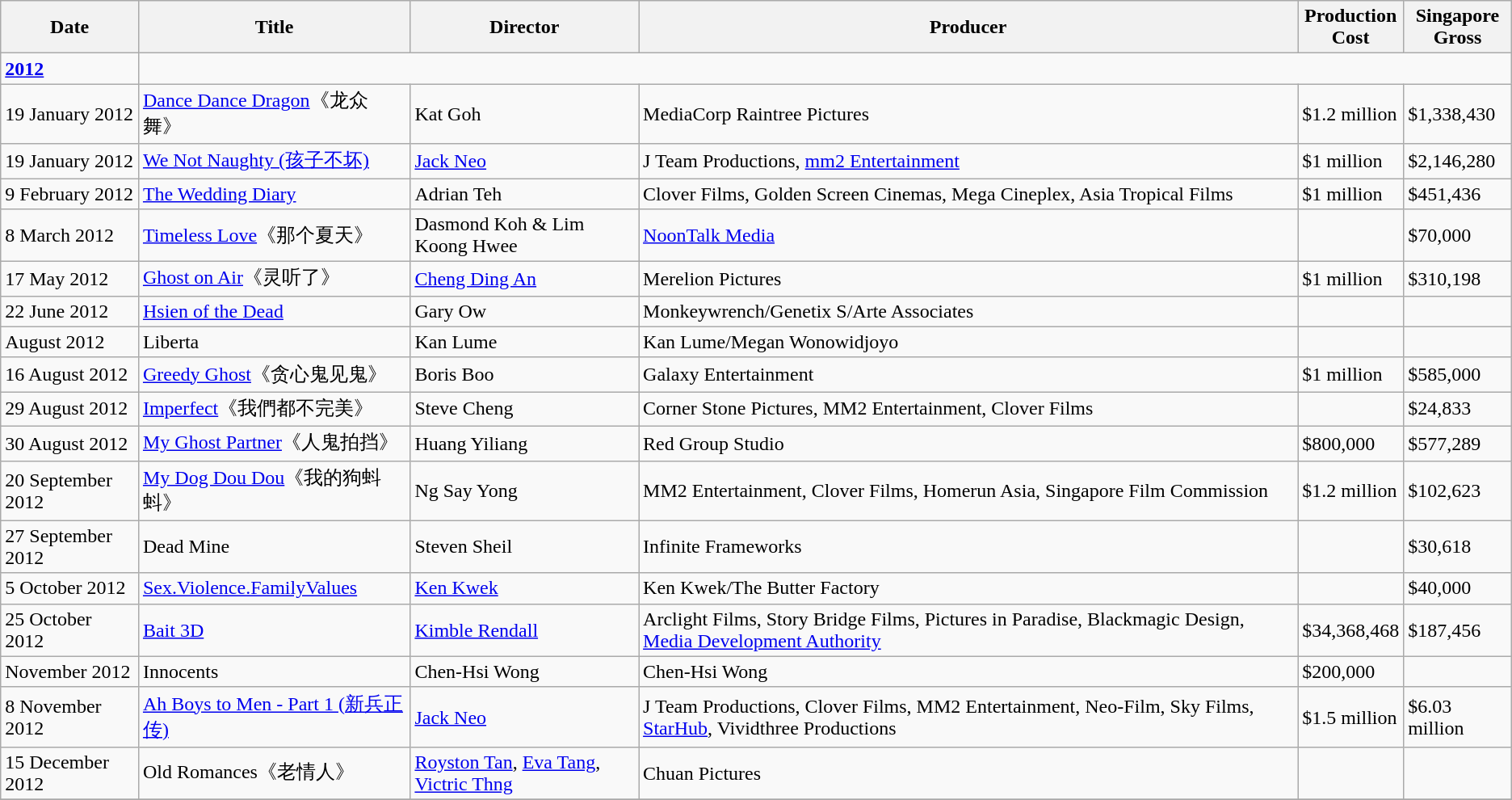<table class="wikitable sortable">
<tr>
<th>Date</th>
<th>Title</th>
<th>Director</th>
<th>Producer</th>
<th>Production<br> Cost</th>
<th>Singapore<br> Gross</th>
</tr>
<tr>
<td><strong><a href='#'>2012</a></strong></td>
</tr>
<tr>
<td>19 January 2012</td>
<td><a href='#'>Dance Dance Dragon</a>《龙众舞》</td>
<td>Kat Goh</td>
<td>MediaCorp Raintree Pictures</td>
<td>$1.2 million</td>
<td>$1,338,430</td>
</tr>
<tr>
<td>19 January 2012</td>
<td><a href='#'>We Not Naughty (孩子不坏)</a></td>
<td><a href='#'>Jack Neo</a></td>
<td>J Team Productions, <a href='#'>mm2 Entertainment</a></td>
<td>$1 million</td>
<td>$2,146,280</td>
</tr>
<tr>
<td>9 February 2012</td>
<td><a href='#'>The Wedding Diary</a></td>
<td>Adrian Teh</td>
<td>Clover Films, Golden Screen Cinemas, Mega Cineplex, Asia Tropical Films</td>
<td>$1 million</td>
<td>$451,436</td>
</tr>
<tr>
<td>8 March 2012</td>
<td><a href='#'>Timeless Love</a>《那个夏天》</td>
<td>Dasmond Koh & Lim Koong Hwee</td>
<td><a href='#'>NoonTalk Media</a></td>
<td></td>
<td>$70,000</td>
</tr>
<tr>
<td>17 May 2012</td>
<td><a href='#'>Ghost on Air</a>《灵听了》</td>
<td><a href='#'>Cheng Ding An</a></td>
<td>Merelion Pictures</td>
<td>$1 million</td>
<td>$310,198</td>
</tr>
<tr>
<td>22 June 2012</td>
<td><a href='#'>Hsien of the Dead</a></td>
<td>Gary Ow</td>
<td>Monkeywrench/Genetix S/Arte Associates</td>
<td></td>
<td></td>
</tr>
<tr>
<td>August 2012</td>
<td>Liberta</td>
<td>Kan Lume</td>
<td>Kan Lume/Megan Wonowidjoyo</td>
<td></td>
<td></td>
</tr>
<tr>
<td>16 August 2012</td>
<td><a href='#'>Greedy Ghost</a>《贪心鬼见鬼》</td>
<td>Boris Boo</td>
<td>Galaxy Entertainment</td>
<td>$1 million</td>
<td>$585,000</td>
</tr>
<tr>
<td>29 August 2012</td>
<td><a href='#'>Imperfect</a>《我們都不完美》</td>
<td>Steve Cheng</td>
<td>Corner Stone Pictures, MM2 Entertainment, Clover Films</td>
<td></td>
<td>$24,833</td>
</tr>
<tr>
<td>30 August 2012</td>
<td><a href='#'>My Ghost Partner</a>《人鬼拍挡》</td>
<td>Huang Yiliang</td>
<td>Red Group Studio</td>
<td>$800,000</td>
<td>$577,289</td>
</tr>
<tr>
<td>20 September 2012</td>
<td><a href='#'>My Dog Dou Dou</a>《我的狗蚪蚪》</td>
<td>Ng Say Yong</td>
<td>MM2 Entertainment, Clover Films, Homerun Asia, Singapore Film Commission</td>
<td>$1.2 million</td>
<td>$102,623</td>
</tr>
<tr>
<td>27 September 2012</td>
<td>Dead Mine</td>
<td>Steven Sheil</td>
<td>Infinite Frameworks</td>
<td></td>
<td>$30,618</td>
</tr>
<tr>
<td>5 October 2012</td>
<td><a href='#'>Sex.Violence.FamilyValues</a></td>
<td><a href='#'>Ken Kwek</a></td>
<td>Ken Kwek/The Butter Factory</td>
<td></td>
<td>$40,000</td>
</tr>
<tr>
<td>25 October 2012</td>
<td><a href='#'>Bait 3D</a></td>
<td><a href='#'>Kimble Rendall</a></td>
<td>Arclight Films, Story Bridge Films, Pictures in Paradise, Blackmagic Design, <a href='#'>Media Development Authority</a></td>
<td>$34,368,468</td>
<td>$187,456</td>
</tr>
<tr>
<td>November 2012</td>
<td>Innocents</td>
<td>Chen-Hsi Wong</td>
<td>Chen-Hsi Wong</td>
<td>$200,000</td>
<td></td>
</tr>
<tr>
<td>8 November 2012</td>
<td><a href='#'>Ah Boys to Men - Part 1 (新兵正传)</a></td>
<td><a href='#'>Jack Neo</a></td>
<td>J Team Productions, Clover Films, MM2 Entertainment, Neo-Film, Sky Films, <a href='#'>StarHub</a>, Vividthree Productions</td>
<td>$1.5 million</td>
<td>$6.03 million</td>
</tr>
<tr>
<td>15 December 2012</td>
<td>Old Romances《老情人》</td>
<td><a href='#'>Royston Tan</a>, <a href='#'>Eva Tang</a>, <a href='#'>Victric Thng</a></td>
<td>Chuan Pictures</td>
<td></td>
<td></td>
</tr>
<tr>
</tr>
</table>
